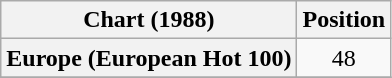<table class="wikitable sortable plainrowheaders">
<tr>
<th>Chart (1988)</th>
<th align="center">Position</th>
</tr>
<tr>
<th scope="row">Europe (European Hot 100)</th>
<td align="center">48</td>
</tr>
<tr>
</tr>
</table>
